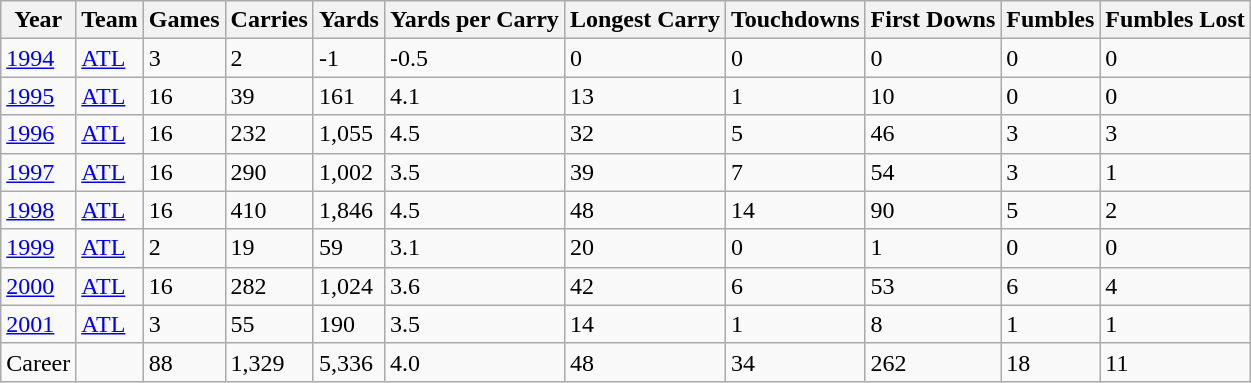<table class="wikitable">
<tr>
<th>Year</th>
<th>Team</th>
<th>Games</th>
<th>Carries</th>
<th>Yards</th>
<th>Yards per Carry</th>
<th>Longest Carry</th>
<th>Touchdowns</th>
<th>First Downs</th>
<th>Fumbles</th>
<th>Fumbles Lost</th>
</tr>
<tr>
<td><a href='#'>1994</a></td>
<td><a href='#'>ATL</a></td>
<td>3</td>
<td>2</td>
<td>-1</td>
<td>-0.5</td>
<td>0</td>
<td>0</td>
<td>0</td>
<td>0</td>
<td>0</td>
</tr>
<tr>
<td><a href='#'>1995</a></td>
<td><a href='#'>ATL</a></td>
<td>16</td>
<td>39</td>
<td>161</td>
<td>4.1</td>
<td>13</td>
<td>1</td>
<td>10</td>
<td>0</td>
<td>0</td>
</tr>
<tr>
<td><a href='#'>1996</a></td>
<td><a href='#'>ATL</a></td>
<td>16</td>
<td>232</td>
<td>1,055</td>
<td>4.5</td>
<td>32</td>
<td>5</td>
<td>46</td>
<td>3</td>
<td>3</td>
</tr>
<tr>
<td><a href='#'>1997</a></td>
<td><a href='#'>ATL</a></td>
<td>16</td>
<td>290</td>
<td>1,002</td>
<td>3.5</td>
<td>39</td>
<td>7</td>
<td>54</td>
<td>3</td>
<td>1</td>
</tr>
<tr>
<td><a href='#'>1998</a></td>
<td><a href='#'>ATL</a></td>
<td>16</td>
<td>410</td>
<td>1,846</td>
<td>4.5</td>
<td>48</td>
<td>14</td>
<td>90</td>
<td>5</td>
<td>2</td>
</tr>
<tr>
<td><a href='#'>1999</a></td>
<td><a href='#'>ATL</a></td>
<td>2</td>
<td>19</td>
<td>59</td>
<td>3.1</td>
<td>20</td>
<td>0</td>
<td>1</td>
<td>0</td>
<td>0</td>
</tr>
<tr>
<td><a href='#'>2000</a></td>
<td><a href='#'>ATL</a></td>
<td>16</td>
<td>282</td>
<td>1,024</td>
<td>3.6</td>
<td>42</td>
<td>6</td>
<td>53</td>
<td>6</td>
<td>4</td>
</tr>
<tr>
<td><a href='#'>2001</a></td>
<td><a href='#'>ATL</a></td>
<td>3</td>
<td>55</td>
<td>190</td>
<td>3.5</td>
<td>14</td>
<td>1</td>
<td>8</td>
<td>1</td>
<td>1</td>
</tr>
<tr>
<td>Career</td>
<td></td>
<td>88</td>
<td>1,329</td>
<td>5,336</td>
<td>4.0</td>
<td>48</td>
<td>34</td>
<td>262</td>
<td>18</td>
<td>11</td>
</tr>
</table>
